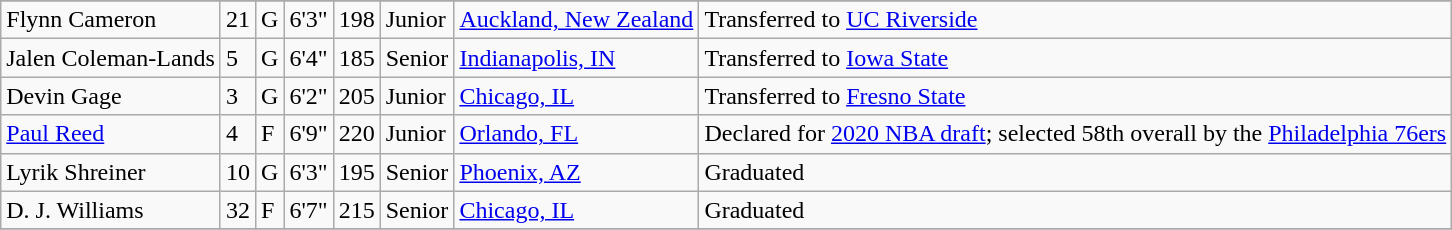<table class="wikitable sortable" border="1">
<tr align=center>
</tr>
<tr>
<td>Flynn Cameron</td>
<td>21</td>
<td>G</td>
<td>6'3"</td>
<td>198</td>
<td>Junior</td>
<td><a href='#'>Auckland, New Zealand</a></td>
<td>Transferred to <a href='#'>UC Riverside</a></td>
</tr>
<tr>
<td>Jalen Coleman-Lands</td>
<td>5</td>
<td>G</td>
<td>6'4"</td>
<td>185</td>
<td>Senior</td>
<td><a href='#'>Indianapolis, IN</a></td>
<td>Transferred to <a href='#'>Iowa State</a></td>
</tr>
<tr>
<td>Devin Gage</td>
<td>3</td>
<td>G</td>
<td>6'2"</td>
<td>205</td>
<td>Junior</td>
<td><a href='#'>Chicago, IL</a></td>
<td>Transferred to <a href='#'>Fresno State</a></td>
</tr>
<tr>
<td><a href='#'>Paul Reed</a></td>
<td>4</td>
<td>F</td>
<td>6'9"</td>
<td>220</td>
<td>Junior</td>
<td><a href='#'>Orlando, FL</a></td>
<td>Declared for <a href='#'>2020 NBA draft</a>; selected 58th overall by the <a href='#'>Philadelphia 76ers</a></td>
</tr>
<tr>
<td>Lyrik Shreiner</td>
<td>10</td>
<td>G</td>
<td>6'3"</td>
<td>195</td>
<td>Senior</td>
<td><a href='#'>Phoenix, AZ</a></td>
<td>Graduated</td>
</tr>
<tr>
<td>D. J. Williams</td>
<td>32</td>
<td>F</td>
<td>6'7"</td>
<td>215</td>
<td>Senior</td>
<td><a href='#'>Chicago, IL</a></td>
<td>Graduated</td>
</tr>
<tr>
</tr>
</table>
